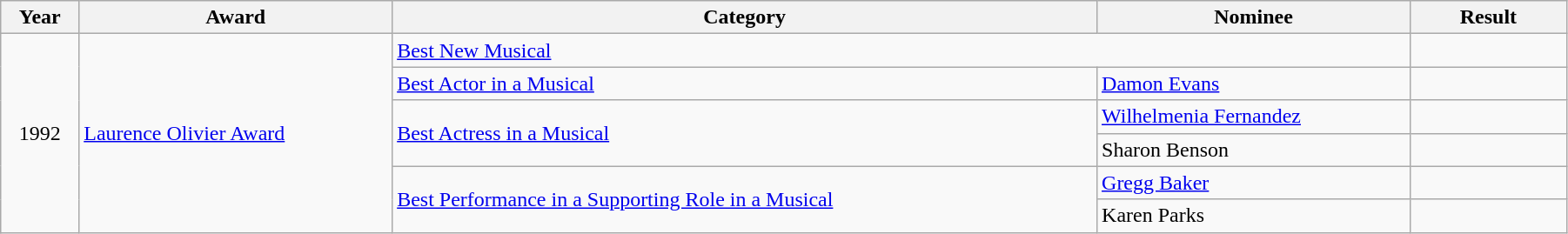<table class="wikitable" width="95%">
<tr>
<th width="5%">Year</th>
<th width="20%">Award</th>
<th width="45%">Category</th>
<th width="20%">Nominee</th>
<th width="10%">Result</th>
</tr>
<tr>
<td rowspan="6" align="center">1992</td>
<td rowspan="6"><a href='#'>Laurence Olivier Award</a></td>
<td colspan="2"><a href='#'>Best New Musical</a></td>
<td></td>
</tr>
<tr>
<td><a href='#'>Best Actor in a Musical</a></td>
<td><a href='#'>Damon Evans</a></td>
<td></td>
</tr>
<tr>
<td rowspan="2"><a href='#'>Best Actress in a Musical</a></td>
<td><a href='#'>Wilhelmenia Fernandez</a></td>
<td></td>
</tr>
<tr>
<td>Sharon Benson</td>
<td></td>
</tr>
<tr>
<td rowspan="2"><a href='#'>Best Performance in a Supporting Role in a Musical</a></td>
<td><a href='#'>Gregg Baker</a></td>
<td></td>
</tr>
<tr>
<td>Karen Parks</td>
<td></td>
</tr>
</table>
